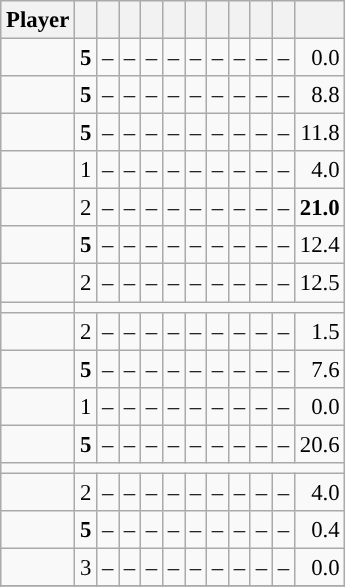<table class="wikitable sortable" style="font-size:95%; text-align:right;">
<tr>
<th>Player</th>
<th></th>
<th></th>
<th></th>
<th></th>
<th></th>
<th></th>
<th></th>
<th></th>
<th></th>
<th></th>
<th></th>
</tr>
<tr>
<td><strong></strong></td>
<td><strong>5</strong></td>
<td>–</td>
<td>–</td>
<td>–</td>
<td>–</td>
<td>–</td>
<td>–</td>
<td>–</td>
<td>–</td>
<td>–</td>
<td>0.0</td>
</tr>
<tr>
<td><strong></strong></td>
<td><strong>5</strong></td>
<td>–</td>
<td>–</td>
<td>–</td>
<td>–</td>
<td>–</td>
<td>–</td>
<td>–</td>
<td>–</td>
<td>–</td>
<td>8.8</td>
</tr>
<tr>
<td><strong></strong></td>
<td><strong>5</strong></td>
<td>–</td>
<td>–</td>
<td>–</td>
<td>–</td>
<td>–</td>
<td>–</td>
<td>–</td>
<td>–</td>
<td>–</td>
<td>11.8</td>
</tr>
<tr>
<td><strong></strong></td>
<td>1</td>
<td>–</td>
<td>–</td>
<td>–</td>
<td>–</td>
<td>–</td>
<td>–</td>
<td>–</td>
<td>–</td>
<td>–</td>
<td>4.0</td>
</tr>
<tr>
<td><strong></strong></td>
<td>2</td>
<td>–</td>
<td>–</td>
<td>–</td>
<td>–</td>
<td>–</td>
<td>–</td>
<td>–</td>
<td>–</td>
<td>–</td>
<td><strong>21.0</strong></td>
</tr>
<tr>
<td><strong></strong></td>
<td><strong>5</strong></td>
<td>–</td>
<td>–</td>
<td>–</td>
<td>–</td>
<td>–</td>
<td>–</td>
<td>–</td>
<td>–</td>
<td>–</td>
<td>12.4</td>
</tr>
<tr>
<td><strong></strong></td>
<td>2</td>
<td>–</td>
<td>–</td>
<td>–</td>
<td>–</td>
<td>–</td>
<td>–</td>
<td>–</td>
<td>–</td>
<td>–</td>
<td>12.5</td>
</tr>
<tr>
<td><strong></strong></td>
<td colspan=12></td>
</tr>
<tr>
<td><strong></strong></td>
<td>2</td>
<td>–</td>
<td>–</td>
<td>–</td>
<td>–</td>
<td>–</td>
<td>–</td>
<td>–</td>
<td>–</td>
<td>–</td>
<td>1.5</td>
</tr>
<tr>
<td><strong></strong></td>
<td><strong>5</strong></td>
<td>–</td>
<td>–</td>
<td>–</td>
<td>–</td>
<td>–</td>
<td>–</td>
<td>–</td>
<td>–</td>
<td>–</td>
<td>7.6</td>
</tr>
<tr>
<td><strong></strong></td>
<td>1</td>
<td>–</td>
<td>–</td>
<td>–</td>
<td>–</td>
<td>–</td>
<td>–</td>
<td>–</td>
<td>–</td>
<td>–</td>
<td>0.0</td>
</tr>
<tr>
<td><strong></strong></td>
<td><strong>5</strong></td>
<td>–</td>
<td>–</td>
<td>–</td>
<td>–</td>
<td>–</td>
<td>–</td>
<td>–</td>
<td>–</td>
<td>–</td>
<td>20.6</td>
</tr>
<tr>
<td><strong></strong></td>
<td colspan=12></td>
</tr>
<tr>
<td><strong></strong></td>
<td>2</td>
<td>–</td>
<td>–</td>
<td>–</td>
<td>–</td>
<td>–</td>
<td>–</td>
<td>–</td>
<td>–</td>
<td>–</td>
<td>4.0</td>
</tr>
<tr>
<td><strong></strong></td>
<td><strong>5</strong></td>
<td>–</td>
<td>–</td>
<td>–</td>
<td>–</td>
<td>–</td>
<td>–</td>
<td>–</td>
<td>–</td>
<td>–</td>
<td>0.4</td>
</tr>
<tr>
<td><strong></strong></td>
<td>3</td>
<td>–</td>
<td>–</td>
<td>–</td>
<td>–</td>
<td>–</td>
<td>–</td>
<td>–</td>
<td>–</td>
<td>–</td>
<td>0.0</td>
</tr>
<tr class="sortbottom">
</tr>
</table>
